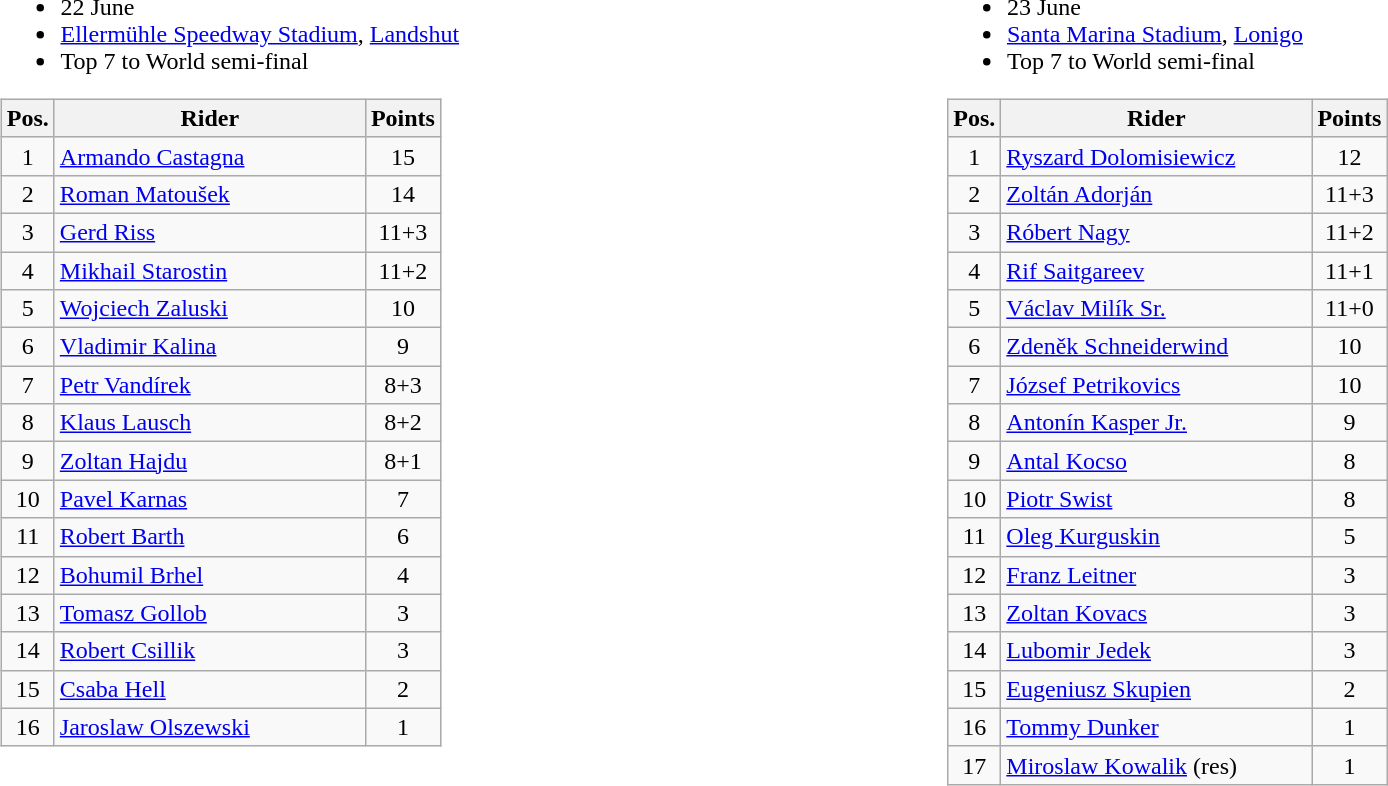<table width=100%>
<tr>
<td width=50% valign=top><br><ul><li>22 June</li><li> <a href='#'>Ellermühle Speedway Stadium</a>, <a href='#'>Landshut</a></li><li>Top 7 to World semi-final</li></ul><table class="wikitable" style="text-align:center;">
<tr>
<th width=25px>Pos.</th>
<th width=200px>Rider</th>
<th width=40px>Points</th>
</tr>
<tr>
<td>1</td>
<td align=left> <a href='#'>Armando Castagna</a></td>
<td>15</td>
</tr>
<tr>
<td>2</td>
<td align=left> <a href='#'>Roman Matoušek</a></td>
<td>14</td>
</tr>
<tr>
<td>3</td>
<td align=left> <a href='#'>Gerd Riss</a></td>
<td>11+3</td>
</tr>
<tr>
<td>4</td>
<td align=left> <a href='#'>Mikhail Starostin</a></td>
<td>11+2</td>
</tr>
<tr>
<td>5</td>
<td align=left> <a href='#'>Wojciech Zaluski</a></td>
<td>10</td>
</tr>
<tr>
<td>6</td>
<td align=left> <a href='#'>Vladimir Kalina</a></td>
<td>9</td>
</tr>
<tr>
<td>7</td>
<td align=left> <a href='#'>Petr Vandírek</a></td>
<td>8+3</td>
</tr>
<tr>
<td>8</td>
<td align=left> <a href='#'>Klaus Lausch</a></td>
<td>8+2</td>
</tr>
<tr>
<td>9</td>
<td align=left> <a href='#'>Zoltan Hajdu</a></td>
<td>8+1</td>
</tr>
<tr>
<td>10</td>
<td align=left> <a href='#'>Pavel Karnas</a></td>
<td>7</td>
</tr>
<tr>
<td>11</td>
<td align=left> <a href='#'>Robert Barth</a></td>
<td>6</td>
</tr>
<tr>
<td>12</td>
<td align=left> <a href='#'>Bohumil Brhel</a></td>
<td>4</td>
</tr>
<tr>
<td>13</td>
<td align=left> <a href='#'>Tomasz Gollob</a></td>
<td>3</td>
</tr>
<tr>
<td>14</td>
<td align=left> <a href='#'>Robert Csillik</a></td>
<td>3</td>
</tr>
<tr>
<td>15</td>
<td align=left> <a href='#'>Csaba Hell</a></td>
<td>2</td>
</tr>
<tr>
<td>16</td>
<td align=left> <a href='#'>Jaroslaw Olszewski</a></td>
<td>1</td>
</tr>
</table>
</td>
<td width=50% valign=top><br><ul><li>23 June</li><li> <a href='#'>Santa Marina Stadium</a>, <a href='#'>Lonigo</a></li><li>Top 7 to World semi-final</li></ul><table class="wikitable" style="text-align:center;">
<tr>
<th width=25px>Pos.</th>
<th width=200px>Rider</th>
<th width=40px>Points</th>
</tr>
<tr>
<td>1</td>
<td align=left> <a href='#'>Ryszard Dolomisiewicz</a></td>
<td>12</td>
</tr>
<tr>
<td>2</td>
<td align=left> <a href='#'>Zoltán Adorján</a></td>
<td>11+3</td>
</tr>
<tr>
<td>3</td>
<td align=left> <a href='#'>Róbert Nagy</a></td>
<td>11+2</td>
</tr>
<tr>
<td>4</td>
<td align=left> <a href='#'>Rif Saitgareev</a></td>
<td>11+1</td>
</tr>
<tr>
<td>5</td>
<td align=left> <a href='#'>Václav Milík Sr.</a></td>
<td>11+0</td>
</tr>
<tr>
<td>6</td>
<td align=left> <a href='#'>Zdeněk Schneiderwind</a></td>
<td>10</td>
</tr>
<tr>
<td>7</td>
<td align=left> <a href='#'>József Petrikovics</a></td>
<td>10</td>
</tr>
<tr>
<td>8</td>
<td align=left> <a href='#'>Antonín Kasper Jr.</a></td>
<td>9</td>
</tr>
<tr>
<td>9</td>
<td align=left> <a href='#'>Antal Kocso</a></td>
<td>8</td>
</tr>
<tr>
<td>10</td>
<td align=left> <a href='#'>Piotr Swist</a></td>
<td>8</td>
</tr>
<tr>
<td>11</td>
<td align=left> <a href='#'>Oleg Kurguskin</a></td>
<td>5</td>
</tr>
<tr>
<td>12</td>
<td align=left> <a href='#'>Franz Leitner</a></td>
<td>3</td>
</tr>
<tr>
<td>13</td>
<td align=left> <a href='#'>Zoltan Kovacs</a></td>
<td>3</td>
</tr>
<tr>
<td>14</td>
<td align=left> <a href='#'>Lubomir Jedek</a></td>
<td>3</td>
</tr>
<tr>
<td>15</td>
<td align=left> <a href='#'>Eugeniusz Skupien</a></td>
<td>2</td>
</tr>
<tr>
<td>16</td>
<td align=left> <a href='#'>Tommy Dunker</a></td>
<td>1</td>
</tr>
<tr>
<td>17</td>
<td align=left> <a href='#'>Miroslaw Kowalik</a> (res)</td>
<td>1</td>
</tr>
</table>
</td>
</tr>
</table>
